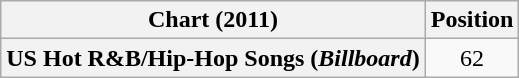<table class="wikitable plainrowheaders" style="text-align:center">
<tr>
<th scope="col">Chart (2011)</th>
<th scope="col">Position</th>
</tr>
<tr>
<th scope="row">US Hot R&B/Hip-Hop Songs (<em>Billboard</em>)</th>
<td>62</td>
</tr>
</table>
